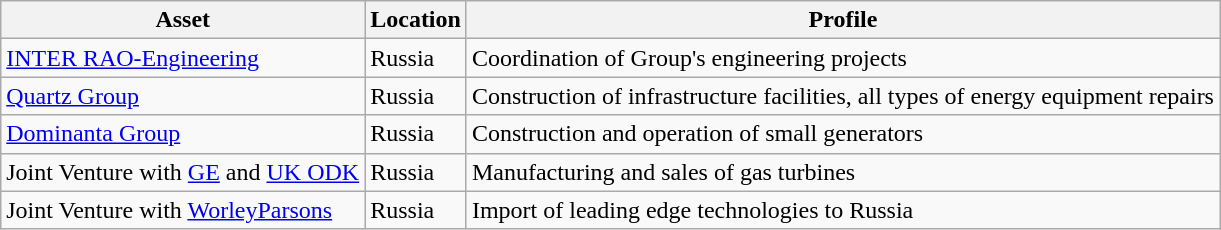<table class="wikitable">
<tr>
<th>Asset</th>
<th>Location</th>
<th>Profile</th>
</tr>
<tr>
<td><a href='#'>INTER RAO-Engineering</a></td>
<td>Russia</td>
<td>Coordination of Group's engineering projects</td>
</tr>
<tr>
<td><a href='#'>Quartz Group</a></td>
<td>Russia</td>
<td>Construction of infrastructure facilities, all types of energy equipment repairs</td>
</tr>
<tr>
<td><a href='#'>Dominanta Group</a></td>
<td>Russia</td>
<td>Construction and operation of small generators</td>
</tr>
<tr>
<td>Joint Venture with <a href='#'>GE</a> and <a href='#'>UK ODK</a></td>
<td>Russia</td>
<td>Manufacturing and sales of gas turbines</td>
</tr>
<tr>
<td>Joint Venture with <a href='#'>WorleyParsons</a></td>
<td>Russia</td>
<td>Import of leading edge technologies to Russia</td>
</tr>
</table>
